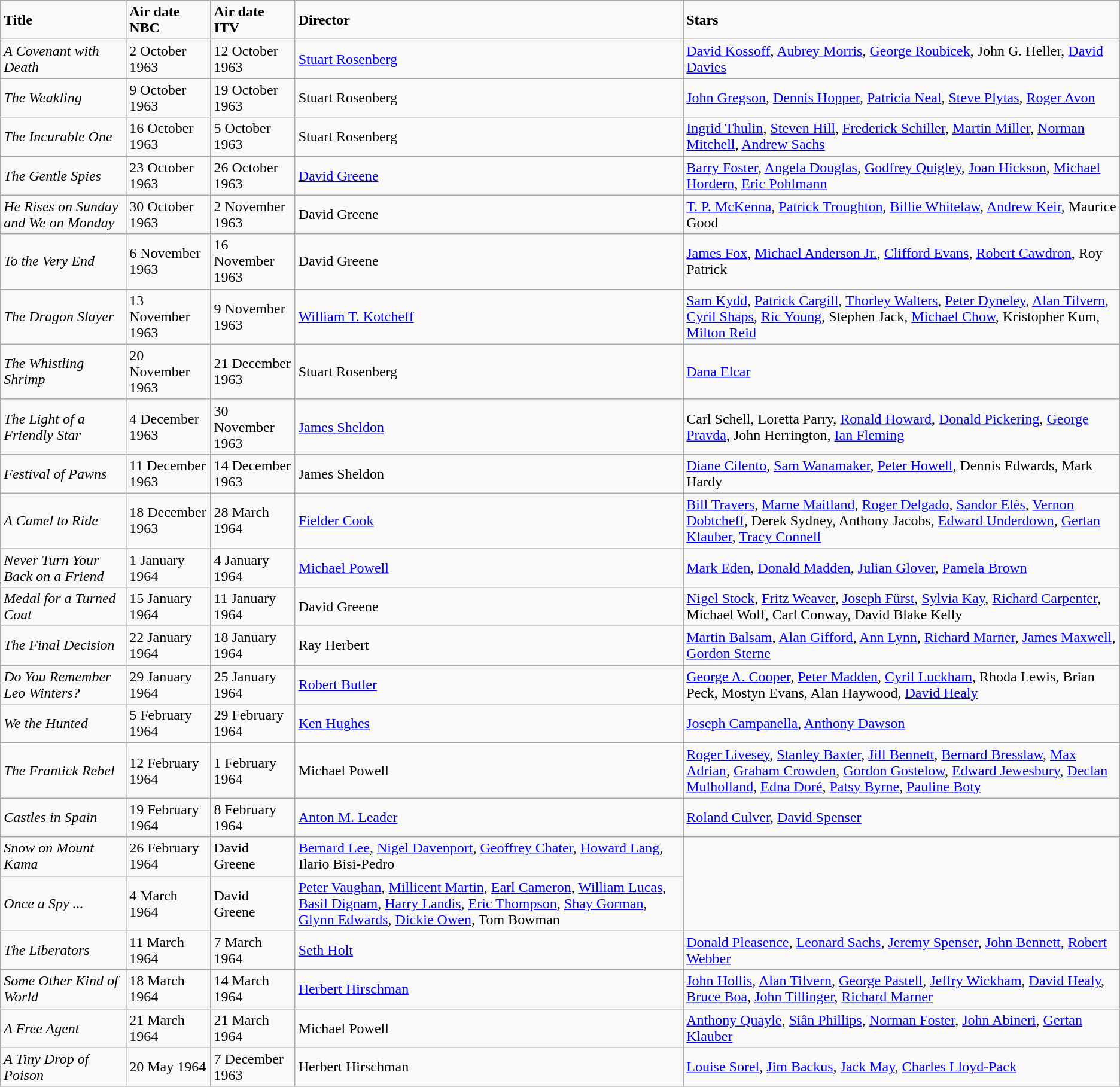<table class="wikitable">
<tr>
<td><strong>Title</strong></td>
<td><strong>Air date NBC</strong></td>
<td><strong>Air date ITV</strong></td>
<td><strong>Director</strong></td>
<td><strong>Stars</strong></td>
</tr>
<tr>
<td><em>A Covenant with Death</em></td>
<td>2 October 1963</td>
<td>12 October 1963</td>
<td><a href='#'>Stuart Rosenberg</a></td>
<td><a href='#'>David Kossoff</a>, <a href='#'>Aubrey Morris</a>, <a href='#'>George Roubicek</a>, John G. Heller, <a href='#'>David Davies</a></td>
</tr>
<tr>
<td><em>The Weakling</em></td>
<td>9 October 1963</td>
<td>19 October 1963</td>
<td>Stuart Rosenberg</td>
<td><a href='#'>John Gregson</a>, <a href='#'>Dennis Hopper</a>, <a href='#'>Patricia Neal</a>, <a href='#'>Steve Plytas</a>, <a href='#'>Roger Avon</a></td>
</tr>
<tr>
<td><em>The Incurable One</em></td>
<td>16 October 1963</td>
<td>5 October 1963</td>
<td>Stuart Rosenberg</td>
<td><a href='#'>Ingrid Thulin</a>, <a href='#'>Steven Hill</a>, <a href='#'>Frederick Schiller</a>, <a href='#'>Martin Miller</a>, <a href='#'>Norman Mitchell</a>, <a href='#'>Andrew Sachs</a></td>
</tr>
<tr>
<td><em>The Gentle Spies</em></td>
<td>23 October 1963</td>
<td>26 October 1963</td>
<td><a href='#'>David Greene</a></td>
<td><a href='#'>Barry Foster</a>, <a href='#'>Angela Douglas</a>, <a href='#'>Godfrey Quigley</a>, <a href='#'>Joan Hickson</a>, <a href='#'>Michael Hordern</a>, <a href='#'>Eric Pohlmann</a></td>
</tr>
<tr>
<td><em>He Rises on Sunday and We on Monday</em></td>
<td>30 October 1963</td>
<td>2 November 1963</td>
<td>David Greene</td>
<td><a href='#'>T. P. McKenna</a>, <a href='#'>Patrick Troughton</a>, <a href='#'>Billie Whitelaw</a>, <a href='#'>Andrew Keir</a>, Maurice Good</td>
</tr>
<tr>
<td><em>To the Very End</em></td>
<td>6 November 1963</td>
<td>16 November 1963</td>
<td>David Greene</td>
<td><a href='#'>James Fox</a>, <a href='#'>Michael Anderson Jr.</a>, <a href='#'>Clifford Evans</a>, <a href='#'>Robert Cawdron</a>, Roy Patrick</td>
</tr>
<tr>
<td><em>The Dragon Slayer</em></td>
<td>13 November 1963</td>
<td>9 November 1963</td>
<td><a href='#'>William T. Kotcheff</a></td>
<td><a href='#'>Sam Kydd</a>, <a href='#'>Patrick Cargill</a>, <a href='#'>Thorley Walters</a>, <a href='#'>Peter Dyneley</a>, <a href='#'>Alan Tilvern</a>, <a href='#'>Cyril Shaps</a>, <a href='#'>Ric Young</a>, Stephen Jack, <a href='#'>Michael Chow</a>, Kristopher Kum, <a href='#'>Milton Reid</a></td>
</tr>
<tr>
<td><em>The Whistling Shrimp</em></td>
<td>20 November 1963</td>
<td>21 December 1963</td>
<td>Stuart Rosenberg</td>
<td><a href='#'>Dana Elcar</a></td>
</tr>
<tr>
<td><em>The Light of a Friendly Star</em></td>
<td>4 December 1963</td>
<td>30 November 1963</td>
<td><a href='#'>James Sheldon</a></td>
<td>Carl Schell, Loretta Parry, <a href='#'>Ronald Howard</a>, <a href='#'>Donald Pickering</a>, <a href='#'>George Pravda</a>, John Herrington, <a href='#'>Ian Fleming</a></td>
</tr>
<tr>
<td><em>Festival of Pawns</em></td>
<td>11 December 1963</td>
<td>14 December 1963</td>
<td>James Sheldon</td>
<td><a href='#'>Diane Cilento</a>, <a href='#'>Sam Wanamaker</a>, <a href='#'>Peter Howell</a>, Dennis Edwards, Mark Hardy</td>
</tr>
<tr>
<td><em>A Camel to Ride</em></td>
<td>18 December 1963</td>
<td>28 March 1964</td>
<td><a href='#'>Fielder Cook</a></td>
<td><a href='#'>Bill Travers</a>, <a href='#'>Marne Maitland</a>, <a href='#'>Roger Delgado</a>, <a href='#'>Sandor Elès</a>, <a href='#'>Vernon Dobtcheff</a>, Derek Sydney, Anthony Jacobs, <a href='#'>Edward Underdown</a>, <a href='#'>Gertan Klauber</a>, <a href='#'>Tracy Connell</a></td>
</tr>
<tr>
<td><em>Never Turn Your Back on a Friend</em></td>
<td>1 January 1964</td>
<td>4 January 1964</td>
<td><a href='#'>Michael Powell</a></td>
<td><a href='#'>Mark Eden</a>, <a href='#'>Donald Madden</a>, <a href='#'>Julian Glover</a>, <a href='#'>Pamela Brown</a></td>
</tr>
<tr>
<td><em>Medal for a Turned Coat</em></td>
<td>15 January 1964</td>
<td>11 January 1964</td>
<td>David Greene</td>
<td><a href='#'>Nigel Stock</a>, <a href='#'>Fritz Weaver</a>, <a href='#'>Joseph Fürst</a>, <a href='#'>Sylvia Kay</a>, <a href='#'>Richard Carpenter</a>, Michael Wolf, Carl Conway, David Blake Kelly</td>
</tr>
<tr>
<td><em>The Final Decision</em></td>
<td>22 January 1964</td>
<td>18 January 1964</td>
<td>Ray Herbert</td>
<td><a href='#'>Martin Balsam</a>, <a href='#'>Alan Gifford</a>, <a href='#'>Ann Lynn</a>, <a href='#'>Richard Marner</a>, <a href='#'>James Maxwell</a>, <a href='#'>Gordon Sterne</a></td>
</tr>
<tr>
<td><em>Do You Remember Leo Winters?</em></td>
<td>29 January 1964</td>
<td>25 January 1964</td>
<td><a href='#'>Robert Butler</a></td>
<td><a href='#'>George A. Cooper</a>, <a href='#'>Peter Madden</a>, <a href='#'>Cyril Luckham</a>, Rhoda Lewis, Brian Peck, Mostyn Evans, Alan Haywood, <a href='#'>David Healy</a></td>
</tr>
<tr>
<td><em>We the Hunted</em></td>
<td>5 February 1964</td>
<td>29 February 1964</td>
<td><a href='#'>Ken Hughes</a></td>
<td><a href='#'>Joseph Campanella</a>, <a href='#'>Anthony Dawson</a></td>
</tr>
<tr>
<td><em>The Frantick Rebel</em></td>
<td>12 February 1964</td>
<td>1 February 1964</td>
<td>Michael Powell</td>
<td><a href='#'>Roger Livesey</a>, <a href='#'>Stanley Baxter</a>, <a href='#'>Jill Bennett</a>, <a href='#'>Bernard Bresslaw</a>, <a href='#'>Max Adrian</a>, <a href='#'>Graham Crowden</a>, <a href='#'>Gordon Gostelow</a>, <a href='#'>Edward Jewesbury</a>, <a href='#'>Declan Mulholland</a>, <a href='#'>Edna Doré</a>, <a href='#'>Patsy Byrne</a>, <a href='#'>Pauline Boty</a></td>
</tr>
<tr>
<td><em>Castles in Spain</em></td>
<td>19 February 1964</td>
<td>8 February 1964</td>
<td><a href='#'>Anton M. Leader</a></td>
<td><a href='#'>Roland Culver</a>, <a href='#'>David Spenser</a></td>
</tr>
<tr>
<td><em>Snow on Mount Kama</em></td>
<td>26 February 1964</td>
<td>David Greene</td>
<td><a href='#'>Bernard Lee</a>, <a href='#'>Nigel Davenport</a>, <a href='#'>Geoffrey Chater</a>, <a href='#'>Howard Lang</a>, Ilario Bisi-Pedro</td>
</tr>
<tr>
<td><em>Once a Spy ...</em></td>
<td>4 March 1964</td>
<td>David Greene</td>
<td><a href='#'>Peter Vaughan</a>, <a href='#'>Millicent Martin</a>, <a href='#'>Earl Cameron</a>, <a href='#'>William Lucas</a>, <a href='#'>Basil Dignam</a>, <a href='#'>Harry Landis</a>, <a href='#'>Eric Thompson</a>, <a href='#'>Shay Gorman</a>, <a href='#'>Glynn Edwards</a>, <a href='#'>Dickie Owen</a>, Tom Bowman</td>
</tr>
<tr>
<td><em>The Liberators</em></td>
<td>11 March 1964</td>
<td>7 March 1964</td>
<td><a href='#'>Seth Holt</a></td>
<td><a href='#'>Donald Pleasence</a>, <a href='#'>Leonard Sachs</a>, <a href='#'>Jeremy Spenser</a>, <a href='#'>John Bennett</a>, <a href='#'>Robert Webber</a></td>
</tr>
<tr>
<td><em>Some Other Kind of World</em></td>
<td>18 March 1964</td>
<td>14 March 1964</td>
<td><a href='#'>Herbert Hirschman</a></td>
<td><a href='#'>John Hollis</a>, <a href='#'>Alan Tilvern</a>, <a href='#'>George Pastell</a>, <a href='#'>Jeffry Wickham</a>, <a href='#'>David Healy</a>, <a href='#'>Bruce Boa</a>, <a href='#'>John Tillinger</a>, <a href='#'>Richard Marner</a></td>
</tr>
<tr>
<td><em>A Free Agent</em></td>
<td>21 March 1964</td>
<td>21 March 1964</td>
<td>Michael Powell</td>
<td><a href='#'>Anthony Quayle</a>, <a href='#'>Siân Phillips</a>, <a href='#'>Norman Foster</a>, <a href='#'>John Abineri</a>, <a href='#'>Gertan Klauber</a></td>
</tr>
<tr>
<td><em>A Tiny Drop of Poison</em></td>
<td>20 May 1964</td>
<td>7 December 1963</td>
<td>Herbert Hirschman</td>
<td><a href='#'>Louise Sorel</a>, <a href='#'>Jim Backus</a>, <a href='#'>Jack May</a>, <a href='#'>Charles Lloyd-Pack</a></td>
</tr>
</table>
